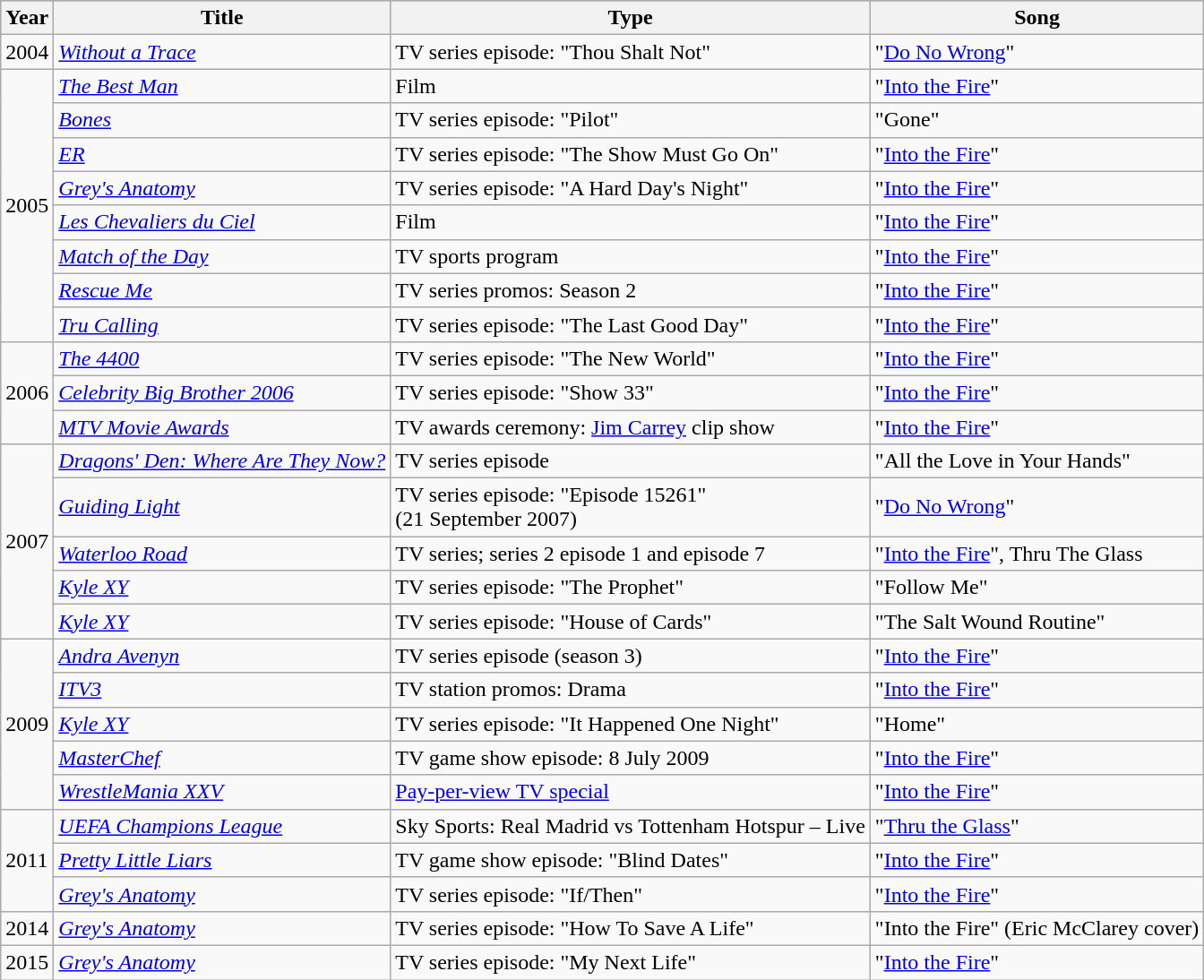<table class="wikitable">
<tr style="background:#b0c4de; text-align:center;">
<th>Year</th>
<th>Title</th>
<th>Type</th>
<th>Song</th>
</tr>
<tr>
<td>2004</td>
<td><em><a href='#'>Without a Trace</a></em></td>
<td>TV series episode: "Thou Shalt Not"</td>
<td>"<a href='#'>Do No Wrong</a>"</td>
</tr>
<tr>
<td rowspan="8">2005</td>
<td><em><a href='#'>The Best Man</a></em></td>
<td>Film</td>
<td>"<a href='#'>Into the Fire</a>"</td>
</tr>
<tr>
<td><em><a href='#'>Bones</a></em></td>
<td>TV series episode: "Pilot"</td>
<td>"Gone"</td>
</tr>
<tr>
<td><em><a href='#'>ER</a></em></td>
<td>TV series episode: "The Show Must Go On"</td>
<td>"<a href='#'>Into the Fire</a>"</td>
</tr>
<tr>
<td><em><a href='#'>Grey's Anatomy</a></em></td>
<td>TV series episode: "A Hard Day's Night"</td>
<td>"<a href='#'>Into the Fire</a>"</td>
</tr>
<tr>
<td><em><a href='#'>Les Chevaliers du Ciel</a></em></td>
<td>Film</td>
<td>"<a href='#'>Into the Fire</a>"</td>
</tr>
<tr>
<td><em><a href='#'>Match of the Day</a></em></td>
<td>TV sports program</td>
<td>"<a href='#'>Into the Fire</a>"</td>
</tr>
<tr>
<td><em><a href='#'>Rescue Me</a></em></td>
<td>TV series promos: Season 2</td>
<td>"<a href='#'>Into the Fire</a>"</td>
</tr>
<tr>
<td><em><a href='#'>Tru Calling</a></em></td>
<td>TV series episode: "The Last Good Day"</td>
<td>"<a href='#'>Into the Fire</a>"</td>
</tr>
<tr>
<td rowspan="3">2006</td>
<td><em><a href='#'>The 4400</a></em></td>
<td>TV series episode: "The New World"</td>
<td>"<a href='#'>Into the Fire</a>"</td>
</tr>
<tr>
<td><em><a href='#'>Celebrity Big Brother 2006</a></em></td>
<td>TV series episode: "Show 33"</td>
<td>"<a href='#'>Into the Fire</a>"</td>
</tr>
<tr>
<td><em><a href='#'>MTV Movie Awards</a></em></td>
<td>TV awards ceremony: <a href='#'>Jim Carrey</a> clip show</td>
<td>"<a href='#'>Into the Fire</a>"</td>
</tr>
<tr>
<td rowspan="5">2007</td>
<td><em><a href='#'>Dragons' Den: Where Are They Now?</a></em></td>
<td>TV series episode</td>
<td>"All the Love in Your Hands"</td>
</tr>
<tr>
<td><em><a href='#'>Guiding Light</a></em></td>
<td>TV series episode: "Episode 15261" <br>(21 September 2007)</td>
<td>"<a href='#'>Do No Wrong</a>"</td>
</tr>
<tr>
<td><em><a href='#'>Waterloo Road</a></em></td>
<td>TV series; series 2 episode 1 and episode 7</td>
<td>"<a href='#'>Into the Fire</a>", Thru The Glass</td>
</tr>
<tr>
<td><em><a href='#'>Kyle XY</a></em></td>
<td>TV series episode: "The Prophet"</td>
<td>"Follow Me"</td>
</tr>
<tr>
<td><em><a href='#'>Kyle XY</a></em></td>
<td>TV series episode: "House of Cards"</td>
<td>"The Salt Wound Routine"</td>
</tr>
<tr>
<td rowspan="5">2009</td>
<td><em><a href='#'>Andra Avenyn</a></em></td>
<td>TV series episode (season 3)</td>
<td>"<a href='#'>Into the Fire</a>"</td>
</tr>
<tr>
<td><em><a href='#'>ITV3</a></em></td>
<td>TV station promos: Drama</td>
<td>"<a href='#'>Into the Fire</a>"</td>
</tr>
<tr>
<td><em><a href='#'>Kyle XY</a></em></td>
<td>TV series episode: "It Happened One Night"</td>
<td>"Home"</td>
</tr>
<tr>
<td><em><a href='#'>MasterChef</a></em></td>
<td>TV game show episode: 8 July 2009</td>
<td>"<a href='#'>Into the Fire</a>"</td>
</tr>
<tr>
<td><em><a href='#'>WrestleMania XXV</a></em></td>
<td><a href='#'> Pay-per-view TV special</a></td>
<td>"<a href='#'>Into the Fire</a>"</td>
</tr>
<tr>
<td rowspan="3">2011</td>
<td><em><a href='#'>UEFA Champions League</a></em></td>
<td>Sky Sports: Real Madrid vs Tottenham Hotspur – Live</td>
<td>"<a href='#'>Thru the Glass</a>"</td>
</tr>
<tr>
<td><em><a href='#'>Pretty Little Liars</a></em></td>
<td>TV game show episode: "Blind Dates"</td>
<td>"<a href='#'>Into the Fire</a>"</td>
</tr>
<tr>
<td><em><a href='#'>Grey's Anatomy</a></em></td>
<td>TV series episode: "If/Then"</td>
<td>"<a href='#'>Into the Fire</a>"</td>
</tr>
<tr>
<td>2014</td>
<td><em><a href='#'>Grey's Anatomy</a></em></td>
<td>TV series episode: "How To Save A Life"</td>
<td>"Into the Fire" (Eric McClarey cover)</td>
</tr>
<tr>
<td>2015</td>
<td><em><a href='#'>Grey's Anatomy</a></em></td>
<td>TV series episode: "My Next Life"</td>
<td>"<a href='#'>Into the Fire</a>"</td>
</tr>
</table>
